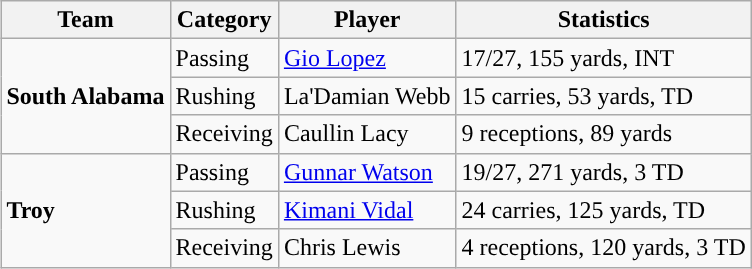<table class="wikitable" style="float: right;">
<tr>
<th>Team</th>
<th>Category</th>
<th>Player</th>
<th>Statistics</th>
</tr>
<tr>
<td rowspan=3><strong>South Alabama</strong></td>
<td>Passing</td>
<td><a href='#'>Gio Lopez</a></td>
<td>17/27, 155 yards, INT</td>
</tr>
<tr>
<td>Rushing</td>
<td>La'Damian Webb</td>
<td>15 carries, 53 yards, TD</td>
</tr>
<tr>
<td>Receiving</td>
<td>Caullin Lacy</td>
<td>9 receptions, 89 yards</td>
</tr>
<tr>
<td rowspan=3><strong>Troy</strong></td>
<td>Passing</td>
<td><a href='#'>Gunnar Watson</a></td>
<td>19/27, 271 yards, 3 TD</td>
</tr>
<tr>
<td>Rushing</td>
<td><a href='#'>Kimani Vidal</a></td>
<td>24 carries, 125 yards, TD</td>
</tr>
<tr>
<td>Receiving</td>
<td>Chris Lewis</td>
<td>4 receptions, 120 yards, 3 TD</td>
</tr>
</table>
